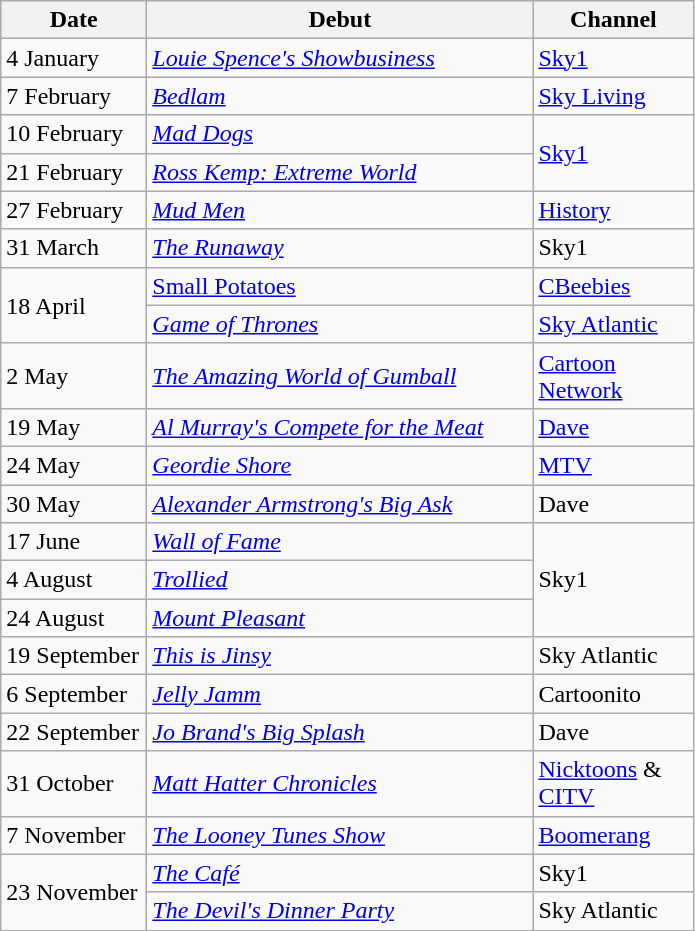<table class="wikitable">
<tr>
<th width=90>Date</th>
<th width=250>Debut</th>
<th width=100>Channel</th>
</tr>
<tr>
<td>4 January</td>
<td><em><a href='#'>Louie Spence's Showbusiness</a></em></td>
<td><a href='#'>Sky1</a></td>
</tr>
<tr>
<td>7 February</td>
<td><em><a href='#'>Bedlam</a></em></td>
<td><a href='#'>Sky Living</a></td>
</tr>
<tr>
<td>10 February</td>
<td><em><a href='#'>Mad Dogs</a></em></td>
<td rowspan=2><a href='#'>Sky1</a></td>
</tr>
<tr>
<td>21 February</td>
<td><em><a href='#'>Ross Kemp: Extreme World</a></em></td>
</tr>
<tr>
<td>27 February</td>
<td><em><a href='#'>Mud Men</a></em></td>
<td><a href='#'>History</a></td>
</tr>
<tr>
<td>31 March</td>
<td><em><a href='#'>The Runaway</a></em></td>
<td>Sky1</td>
</tr>
<tr>
<td rowspan="2">18 April</td>
<td><a href='#'>Small Potatoes</a></td>
<td><a href='#'>CBeebies</a></td>
</tr>
<tr>
<td><em><a href='#'>Game of Thrones</a></em></td>
<td><a href='#'>Sky Atlantic</a></td>
</tr>
<tr>
<td>2 May</td>
<td><em><a href='#'>The Amazing World of Gumball</a></em></td>
<td><a href='#'>Cartoon Network</a></td>
</tr>
<tr>
<td>19 May</td>
<td><em><a href='#'>Al Murray's Compete for the Meat</a></em></td>
<td><a href='#'>Dave</a></td>
</tr>
<tr>
<td>24 May</td>
<td><em><a href='#'>Geordie Shore</a></em></td>
<td><a href='#'>MTV</a></td>
</tr>
<tr>
<td>30 May</td>
<td><em><a href='#'>Alexander Armstrong's Big Ask</a></em></td>
<td>Dave</td>
</tr>
<tr>
<td>17 June</td>
<td><em><a href='#'>Wall of Fame</a></em></td>
<td rowspan=3>Sky1</td>
</tr>
<tr>
<td>4 August</td>
<td><em><a href='#'>Trollied</a></em></td>
</tr>
<tr>
<td>24 August</td>
<td><em><a href='#'>Mount Pleasant</a></em></td>
</tr>
<tr>
<td>19 September</td>
<td><em><a href='#'>This is Jinsy</a></em></td>
<td>Sky Atlantic</td>
</tr>
<tr>
<td>6 September</td>
<td><em><a href='#'>Jelly Jamm</a></em></td>
<td>Cartoonito</td>
</tr>
<tr>
<td>22 September</td>
<td><em><a href='#'>Jo Brand's Big Splash</a></em></td>
<td>Dave</td>
</tr>
<tr>
<td>31 October</td>
<td><em><a href='#'>Matt Hatter Chronicles</a></em></td>
<td><a href='#'>Nicktoons</a> & <a href='#'>CITV</a></td>
</tr>
<tr>
<td>7 November</td>
<td><em><a href='#'>The Looney Tunes Show</a></em></td>
<td><a href='#'>Boomerang</a></td>
</tr>
<tr>
<td rowspan=2>23 November</td>
<td><em><a href='#'>The Café</a></em></td>
<td>Sky1</td>
</tr>
<tr>
<td><em><a href='#'>The Devil's Dinner Party</a></em></td>
<td>Sky Atlantic</td>
</tr>
</table>
